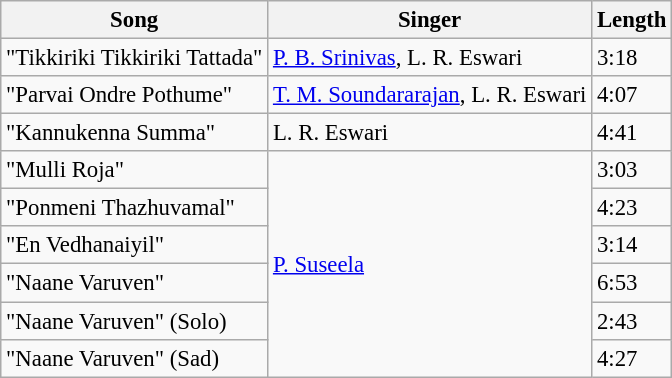<table class="wikitable" style="font-size:95%;">
<tr>
<th>Song</th>
<th>Singer</th>
<th>Length</th>
</tr>
<tr>
<td>"Tikkiriki Tikkiriki Tattada"</td>
<td><a href='#'>P. B. Srinivas</a>, L. R. Eswari</td>
<td>3:18</td>
</tr>
<tr>
<td>"Parvai Ondre Pothume"</td>
<td><a href='#'>T. M. Soundararajan</a>, L. R. Eswari</td>
<td>4:07</td>
</tr>
<tr>
<td>"Kannukenna Summa"</td>
<td>L. R. Eswari</td>
<td>4:41</td>
</tr>
<tr>
<td>"Mulli Roja"</td>
<td rowspan=6><a href='#'>P. Suseela</a></td>
<td>3:03</td>
</tr>
<tr>
<td>"Ponmeni Thazhuvamal"</td>
<td>4:23</td>
</tr>
<tr>
<td>"En Vedhanaiyil"</td>
<td>3:14</td>
</tr>
<tr>
<td>"Naane Varuven"</td>
<td>6:53</td>
</tr>
<tr>
<td>"Naane Varuven" (Solo)</td>
<td>2:43</td>
</tr>
<tr>
<td>"Naane Varuven" (Sad)</td>
<td>4:27</td>
</tr>
</table>
